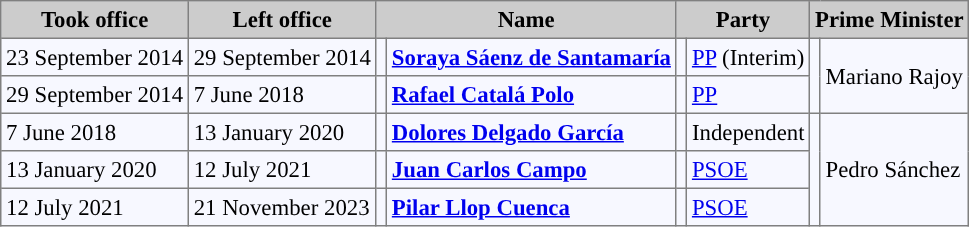<table bgcolor="#f7f8ff" cellpadding="3" cellspacing="0" border="1" style="font-size: 95%; border: gray solid 1px; border-collapse: collapse;">
<tr bgcolor="#CCCCCC">
<th align="center">Took office</th>
<th align="center">Left office</th>
<th colspan="2">Name</th>
<th colspan="2">Party</th>
<th colspan="2">Prime Minister</th>
</tr>
<tr>
<td>23 September 2014</td>
<td>29 September 2014</td>
<td></td>
<td><strong><a href='#'>Soraya Sáenz de Santamaría</a></strong></td>
<td style="background-color: "></td>
<td><a href='#'>PP</a> (Interim)</td>
<td rowspan="2" style="background-color: "></td>
<td rowspan="2">Mariano Rajoy</td>
</tr>
<tr>
<td>29 September 2014</td>
<td>7 June 2018</td>
<td></td>
<td><strong><a href='#'>Rafael Catalá Polo</a></strong></td>
<td style="background-color: "></td>
<td><a href='#'>PP</a></td>
</tr>
<tr>
<td>7 June 2018</td>
<td>13 January 2020</td>
<td></td>
<td><strong><a href='#'>Dolores Delgado García</a></strong></td>
<td style="background-color: "></td>
<td>Independent</td>
<td rowspan="4" style="background-color: "></td>
<td rowspan="4">Pedro Sánchez</td>
</tr>
<tr>
<td>13 January 2020</td>
<td>12 July 2021</td>
<td></td>
<td><strong><a href='#'>Juan Carlos Campo</a></strong></td>
<td style="background-color: "></td>
<td><a href='#'>PSOE</a></td>
</tr>
<tr>
<td>12 July 2021</td>
<td>21 November 2023</td>
<td></td>
<td><a href='#'><strong>Pilar Llop Cuenca</strong></a></td>
<td style="background-color: "></td>
<td><a href='#'>PSOE</a></td>
</tr>
</table>
